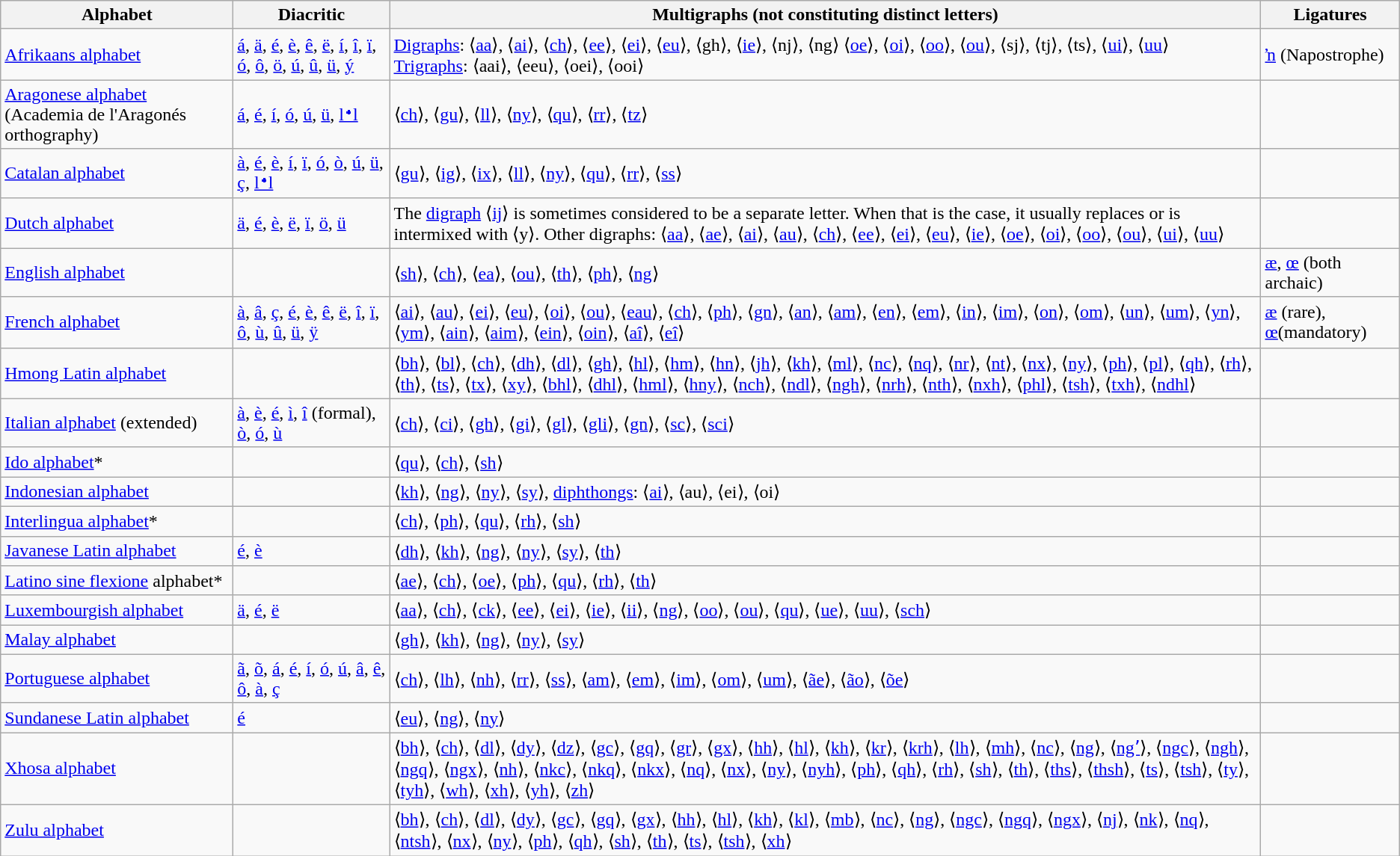<table class="wikitable sortable">
<tr>
<th style="width:200px;">Alphabet</th>
<th>Diacritic</th>
<th>Multigraphs (not constituting distinct letters)</th>
<th>Ligatures</th>
</tr>
<tr>
<td><a href='#'>Afrikaans alphabet</a></td>
<td><a href='#'>á</a>, <a href='#'>ä</a>, <a href='#'>é</a>, <a href='#'>è</a>, <a href='#'>ê</a>, <a href='#'>ë</a>, <a href='#'>í</a>, <a href='#'>î</a>, <a href='#'>ï</a>, <a href='#'>ó</a>, <a href='#'>ô</a>, <a href='#'>ö</a>, <a href='#'>ú</a>, <a href='#'>û</a>, <a href='#'>ü</a>, <a href='#'>ý</a></td>
<td><a href='#'>Digraphs</a>: ⟨<a href='#'>aa</a>⟩, ⟨<a href='#'>ai</a>⟩, ⟨<a href='#'>ch</a>⟩, ⟨<a href='#'>ee</a>⟩, ⟨<a href='#'>ei</a>⟩, ⟨<a href='#'>eu</a>⟩, ⟨gh⟩, ⟨<a href='#'>ie</a>⟩, ⟨nj⟩, ⟨ng⟩ ⟨<a href='#'>oe</a>⟩, ⟨<a href='#'>oi</a>⟩, ⟨<a href='#'>oo</a>⟩, ⟨<a href='#'>ou</a>⟩, ⟨sj⟩, ⟨tj⟩, ⟨ts⟩, ⟨<a href='#'>ui</a>⟩, ⟨<a href='#'>uu</a>⟩<br><a href='#'>Trigraphs</a>: ⟨aai⟩, ⟨eeu⟩, ⟨oei⟩, ⟨ooi⟩</td>
<td><a href='#'>ŉ</a> (Napostrophe)</td>
</tr>
<tr>
<td><a href='#'>Aragonese alphabet</a> (Academia de l'Aragonés orthography)</td>
<td><a href='#'>á</a>, <a href='#'>é</a>, <a href='#'>í</a>, <a href='#'>ó</a>, <a href='#'>ú</a>, <a href='#'>ü</a>, <a href='#'>lꞏl</a></td>
<td>⟨<a href='#'>ch</a>⟩, ⟨<a href='#'>gu</a>⟩, ⟨<a href='#'>ll</a>⟩, ⟨<a href='#'>ny</a>⟩, ⟨<a href='#'>qu</a>⟩, ⟨<a href='#'>rr</a>⟩, ⟨<a href='#'>tz</a>⟩</td>
<td></td>
</tr>
<tr>
<td><a href='#'>Catalan alphabet</a></td>
<td><a href='#'>à</a>, <a href='#'>é</a>, <a href='#'>è</a>, <a href='#'>í</a>, <a href='#'>ï</a>, <a href='#'>ó</a>, <a href='#'>ò</a>, <a href='#'>ú</a>, <a href='#'>ü</a>, <a href='#'>ç</a>, <a href='#'>lꞏl</a></td>
<td>⟨<a href='#'>gu</a>⟩, ⟨<a href='#'>ig</a>⟩, ⟨<a href='#'>ix</a>⟩, ⟨<a href='#'>ll</a>⟩, ⟨<a href='#'>ny</a>⟩, ⟨<a href='#'>qu</a>⟩, ⟨<a href='#'>rr</a>⟩, ⟨<a href='#'>ss</a>⟩</td>
<td></td>
</tr>
<tr>
<td><a href='#'>Dutch alphabet</a></td>
<td><a href='#'>ä</a>, <a href='#'>é</a>, <a href='#'>è</a>, <a href='#'>ë</a>, <a href='#'>ï</a>, <a href='#'>ö</a>, <a href='#'>ü</a></td>
<td>The <a href='#'>digraph</a> ⟨<a href='#'>ij</a>⟩ is sometimes considered to be a separate letter. When that is the case, it usually replaces or is intermixed with ⟨y⟩. Other digraphs: ⟨<a href='#'>aa</a>⟩, ⟨<a href='#'>ae</a>⟩, ⟨<a href='#'>ai</a>⟩, ⟨<a href='#'>au</a>⟩, ⟨<a href='#'>ch</a>⟩, ⟨<a href='#'>ee</a>⟩, ⟨<a href='#'>ei</a>⟩, ⟨<a href='#'>eu</a>⟩, ⟨<a href='#'>ie</a>⟩, ⟨<a href='#'>oe</a>⟩, ⟨<a href='#'>oi</a>⟩, ⟨<a href='#'>oo</a>⟩, ⟨<a href='#'>ou</a>⟩, ⟨<a href='#'>ui</a>⟩, ⟨<a href='#'>uu</a>⟩</td>
<td></td>
</tr>
<tr>
<td><a href='#'>English alphabet</a></td>
<td></td>
<td>⟨<a href='#'>sh</a>⟩, ⟨<a href='#'>ch</a>⟩, ⟨<a href='#'>ea</a>⟩, ⟨<a href='#'>ou</a>⟩, ⟨<a href='#'>th</a>⟩, ⟨<a href='#'>ph</a>⟩, ⟨<a href='#'>ng</a>⟩</td>
<td><a href='#'>æ</a>, <a href='#'>œ</a> (both archaic)</td>
</tr>
<tr>
<td><a href='#'>French alphabet</a></td>
<td><a href='#'>à</a>, <a href='#'>â</a>, <a href='#'>ç</a>, <a href='#'>é</a>, <a href='#'>è</a>, <a href='#'>ê</a>, <a href='#'>ë</a>, <a href='#'>î</a>, <a href='#'>ï</a>, <a href='#'>ô</a>, <a href='#'>ù</a>, <a href='#'>û</a>, <a href='#'>ü</a>, <a href='#'>ÿ</a></td>
<td>⟨<a href='#'>ai</a>⟩, ⟨<a href='#'>au</a>⟩, ⟨<a href='#'>ei</a>⟩, ⟨<a href='#'>eu</a>⟩, ⟨<a href='#'>oi</a>⟩, ⟨<a href='#'>ou</a>⟩, ⟨<a href='#'>eau</a>⟩, ⟨<a href='#'>ch</a>⟩, ⟨<a href='#'>ph</a>⟩, ⟨<a href='#'>gn</a>⟩, ⟨<a href='#'>an</a>⟩, ⟨<a href='#'>am</a>⟩, ⟨<a href='#'>en</a>⟩, ⟨<a href='#'>em</a>⟩, ⟨<a href='#'>in</a>⟩, ⟨<a href='#'>im</a>⟩, ⟨<a href='#'>on</a>⟩, ⟨<a href='#'>om</a>⟩, ⟨<a href='#'>un</a>⟩, ⟨<a href='#'>um</a>⟩, ⟨<a href='#'>yn</a>⟩, ⟨<a href='#'>ym</a>⟩, ⟨<a href='#'>ain</a>⟩, ⟨<a href='#'>aim</a>⟩, ⟨<a href='#'>ein</a>⟩, ⟨<a href='#'>oin</a>⟩, ⟨<a href='#'>aî</a>⟩, ⟨<a href='#'>eî</a>⟩</td>
<td><a href='#'>æ</a> (rare), <a href='#'>œ</a>(mandatory)</td>
</tr>
<tr>
<td><a href='#'>Hmong Latin alphabet</a></td>
<td></td>
<td>⟨<a href='#'>bh</a>⟩, ⟨<a href='#'>bl</a>⟩, ⟨<a href='#'>ch</a>⟩, ⟨<a href='#'>dh</a>⟩, ⟨<a href='#'>dl</a>⟩, ⟨<a href='#'>gh</a>⟩, ⟨<a href='#'>hl</a>⟩, ⟨<a href='#'>hm</a>⟩, ⟨<a href='#'>hn</a>⟩, ⟨<a href='#'>jh</a>⟩, ⟨<a href='#'>kh</a>⟩, ⟨<a href='#'>ml</a>⟩, ⟨<a href='#'>nc</a>⟩, ⟨<a href='#'>nq</a>⟩, ⟨<a href='#'>nr</a>⟩, ⟨<a href='#'>nt</a>⟩, ⟨<a href='#'>nx</a>⟩, ⟨<a href='#'>ny</a>⟩, ⟨<a href='#'>ph</a>⟩, ⟨<a href='#'>pl</a>⟩, ⟨<a href='#'>qh</a>⟩, ⟨<a href='#'>rh</a>⟩, ⟨<a href='#'>th</a>⟩, ⟨<a href='#'>ts</a>⟩, ⟨<a href='#'>tx</a>⟩, ⟨<a href='#'>xy</a>⟩, ⟨<a href='#'>bhl</a>⟩, ⟨<a href='#'>dhl</a>⟩, ⟨<a href='#'>hml</a>⟩, ⟨<a href='#'>hny</a>⟩, ⟨<a href='#'>nch</a>⟩, ⟨<a href='#'>ndl</a>⟩, ⟨<a href='#'>ngh</a>⟩, ⟨<a href='#'>nrh</a>⟩, ⟨<a href='#'>nth</a>⟩, ⟨<a href='#'>nxh</a>⟩, ⟨<a href='#'>phl</a>⟩, ⟨<a href='#'>tsh</a>⟩, ⟨<a href='#'>txh</a>⟩, ⟨<a href='#'>ndhl</a>⟩</td>
<td></td>
</tr>
<tr>
<td><a href='#'>Italian alphabet</a> (extended)</td>
<td><a href='#'>à</a>, <a href='#'>è</a>, <a href='#'>é</a>, <a href='#'>ì</a>, <a href='#'>î</a> (formal), <a href='#'>ò</a>, <a href='#'>ó</a>, <a href='#'>ù</a></td>
<td>⟨<a href='#'>ch</a>⟩, ⟨<a href='#'>ci</a>⟩, ⟨<a href='#'>gh</a>⟩, ⟨<a href='#'>gi</a>⟩, ⟨<a href='#'>gl</a>⟩, ⟨<a href='#'>gli</a>⟩, ⟨<a href='#'>gn</a>⟩, ⟨<a href='#'>sc</a>⟩, ⟨<a href='#'>sci</a>⟩</td>
<td></td>
</tr>
<tr>
<td><a href='#'>Ido alphabet</a>*</td>
<td></td>
<td>⟨<a href='#'>qu</a>⟩, ⟨<a href='#'>ch</a>⟩, ⟨<a href='#'>sh</a>⟩</td>
</tr>
<tr>
<td><a href='#'>Indonesian alphabet</a></td>
<td></td>
<td>⟨<a href='#'>kh</a>⟩, ⟨<a href='#'>ng</a>⟩, ⟨<a href='#'>ny</a>⟩, ⟨<a href='#'>sy</a>⟩, <a href='#'>diphthongs</a>: ⟨<a href='#'>ai</a>⟩, ⟨au⟩, ⟨ei⟩, ⟨oi⟩</td>
<td></td>
</tr>
<tr>
<td><a href='#'>Interlingua alphabet</a>*</td>
<td></td>
<td>⟨<a href='#'>ch</a>⟩, ⟨<a href='#'>ph</a>⟩, ⟨<a href='#'>qu</a>⟩, ⟨<a href='#'>rh</a>⟩, ⟨<a href='#'>sh</a>⟩</td>
</tr>
<tr>
<td><a href='#'>Javanese Latin alphabet</a></td>
<td><a href='#'>é</a>, <a href='#'>è</a></td>
<td>⟨<a href='#'>dh</a>⟩, ⟨<a href='#'>kh</a>⟩, ⟨<a href='#'>ng</a>⟩, ⟨<a href='#'>ny</a>⟩, ⟨<a href='#'>sy</a>⟩, ⟨<a href='#'>th</a>⟩</td>
<td></td>
</tr>
<tr>
<td><a href='#'>Latino sine flexione</a> alphabet*</td>
<td></td>
<td>⟨<a href='#'>ae</a>⟩, ⟨<a href='#'>ch</a>⟩, ⟨<a href='#'>oe</a>⟩, ⟨<a href='#'>ph</a>⟩, ⟨<a href='#'>qu</a>⟩, ⟨<a href='#'>rh</a>⟩, ⟨<a href='#'>th</a>⟩ </td>
<td></td>
</tr>
<tr>
<td><a href='#'>Luxembourgish alphabet</a></td>
<td><a href='#'>ä</a>, <a href='#'>é</a>, <a href='#'>ë</a></td>
<td>⟨<a href='#'>aa</a>⟩, ⟨<a href='#'>ch</a>⟩, ⟨<a href='#'>ck</a>⟩, ⟨<a href='#'>ee</a>⟩, ⟨<a href='#'>ei</a>⟩, ⟨<a href='#'>ie</a>⟩, ⟨<a href='#'>ii</a>⟩, ⟨<a href='#'>ng</a>⟩, ⟨<a href='#'>oo</a>⟩, ⟨<a href='#'>ou</a>⟩, ⟨<a href='#'>qu</a>⟩, ⟨<a href='#'>ue</a>⟩, ⟨<a href='#'>uu</a>⟩, ⟨<a href='#'>sch</a>⟩</td>
<td></td>
</tr>
<tr>
<td><a href='#'>Malay alphabet</a></td>
<td></td>
<td>⟨<a href='#'>gh</a>⟩, ⟨<a href='#'>kh</a>⟩, ⟨<a href='#'>ng</a>⟩, ⟨<a href='#'>ny</a>⟩, ⟨<a href='#'>sy</a>⟩</td>
<td></td>
</tr>
<tr>
<td><a href='#'>Portuguese alphabet</a></td>
<td><a href='#'>ã</a>, <a href='#'>õ</a>, <a href='#'>á</a>, <a href='#'>é</a>, <a href='#'>í</a>, <a href='#'>ó</a>, <a href='#'>ú</a>, <a href='#'>â</a>, <a href='#'>ê</a>, <a href='#'>ô</a>, <a href='#'>à</a>, <a href='#'>ç</a></td>
<td>⟨<a href='#'>ch</a>⟩, ⟨<a href='#'>lh</a>⟩, ⟨<a href='#'>nh</a>⟩, ⟨<a href='#'>rr</a>⟩, ⟨<a href='#'>ss</a>⟩, ⟨<a href='#'>am</a>⟩, ⟨<a href='#'>em</a>⟩, ⟨<a href='#'>im</a>⟩, ⟨<a href='#'>om</a>⟩, ⟨<a href='#'>um</a>⟩, ⟨<a href='#'>ãe</a>⟩, ⟨<a href='#'>ão</a>⟩, ⟨<a href='#'>õe</a>⟩</td>
<td></td>
</tr>
<tr>
<td><a href='#'>Sundanese Latin alphabet</a></td>
<td><a href='#'>é</a></td>
<td>⟨<a href='#'>eu</a>⟩, ⟨<a href='#'>ng</a>⟩, ⟨<a href='#'>ny</a>⟩</td>
<td></td>
</tr>
<tr>
<td><a href='#'>Xhosa alphabet</a></td>
<td></td>
<td>⟨<a href='#'>bh</a>⟩, ⟨<a href='#'>ch</a>⟩, ⟨<a href='#'>dl</a>⟩, ⟨<a href='#'>dy</a>⟩, ⟨<a href='#'>dz</a>⟩, ⟨<a href='#'>gc</a>⟩, ⟨<a href='#'>gq</a>⟩, ⟨<a href='#'>gr</a>⟩, ⟨<a href='#'>gx</a>⟩, ⟨<a href='#'>hh</a>⟩, ⟨<a href='#'>hl</a>⟩, ⟨<a href='#'>kh</a>⟩, ⟨<a href='#'>kr</a>⟩, ⟨<a href='#'>krh</a>⟩, ⟨<a href='#'>lh</a>⟩, ⟨<a href='#'>mh</a>⟩, ⟨<a href='#'>nc</a>⟩, ⟨<a href='#'>ng</a>⟩, ⟨<a href='#'>ngʼ</a>⟩, ⟨<a href='#'>ngc</a>⟩, ⟨<a href='#'>ngh</a>⟩, ⟨<a href='#'>ngq</a>⟩, ⟨<a href='#'>ngx</a>⟩, ⟨<a href='#'>nh</a>⟩, ⟨<a href='#'>nkc</a>⟩, ⟨<a href='#'>nkq</a>⟩, ⟨<a href='#'>nkx</a>⟩, ⟨<a href='#'>nq</a>⟩, ⟨<a href='#'>nx</a>⟩, ⟨<a href='#'>ny</a>⟩, ⟨<a href='#'>nyh</a>⟩, ⟨<a href='#'>ph</a>⟩, ⟨<a href='#'>qh</a>⟩, ⟨<a href='#'>rh</a>⟩, ⟨<a href='#'>sh</a>⟩, ⟨<a href='#'>th</a>⟩, ⟨<a href='#'>ths</a>⟩, ⟨<a href='#'>thsh</a>⟩, ⟨<a href='#'>ts</a>⟩, ⟨<a href='#'>tsh</a>⟩, ⟨<a href='#'>ty</a>⟩, ⟨<a href='#'>tyh</a>⟩, ⟨<a href='#'>wh</a>⟩, ⟨<a href='#'>xh</a>⟩, ⟨<a href='#'>yh</a>⟩, ⟨<a href='#'>zh</a>⟩</td>
<td></td>
</tr>
<tr>
<td><a href='#'>Zulu alphabet</a></td>
<td></td>
<td>⟨<a href='#'>bh</a>⟩, ⟨<a href='#'>ch</a>⟩, ⟨<a href='#'>dl</a>⟩, ⟨<a href='#'>dy</a>⟩, ⟨<a href='#'>gc</a>⟩, ⟨<a href='#'>gq</a>⟩, ⟨<a href='#'>gx</a>⟩, ⟨<a href='#'>hh</a>⟩, ⟨<a href='#'>hl</a>⟩, ⟨<a href='#'>kh</a>⟩, ⟨<a href='#'>kl</a>⟩, ⟨<a href='#'>mb</a>⟩, ⟨<a href='#'>nc</a>⟩, ⟨<a href='#'>ng</a>⟩, ⟨<a href='#'>ngc</a>⟩, ⟨<a href='#'>ngq</a>⟩, ⟨<a href='#'>ngx</a>⟩, ⟨<a href='#'>nj</a>⟩, ⟨<a href='#'>nk</a>⟩, ⟨<a href='#'>nq</a>⟩, ⟨<a href='#'>ntsh</a>⟩, ⟨<a href='#'>nx</a>⟩, ⟨<a href='#'>ny</a>⟩, ⟨<a href='#'>ph</a>⟩, ⟨<a href='#'>qh</a>⟩, ⟨<a href='#'>sh</a>⟩, ⟨<a href='#'>th</a>⟩, ⟨<a href='#'>ts</a>⟩, ⟨<a href='#'>tsh</a>⟩, ⟨<a href='#'>xh</a>⟩</td>
</tr>
</table>
